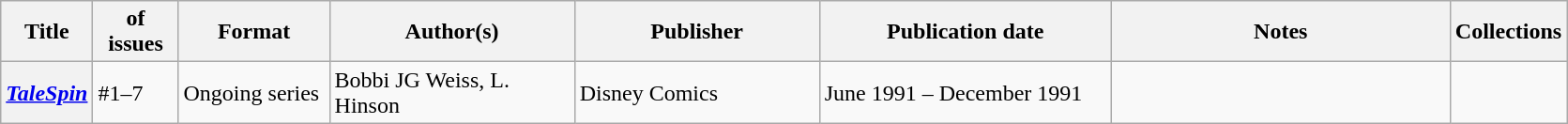<table class="wikitable">
<tr>
<th>Title</th>
<th style="width:40pt"> of issues</th>
<th style="width:75pt">Format</th>
<th style="width:125pt">Author(s)</th>
<th style="width:125pt">Publisher</th>
<th style="width:150pt">Publication date</th>
<th style="width:175pt">Notes</th>
<th>Collections</th>
</tr>
<tr>
<th><em><a href='#'>TaleSpin</a></em></th>
<td>#1–7</td>
<td>Ongoing series</td>
<td>Bobbi JG Weiss, L. Hinson</td>
<td>Disney Comics</td>
<td>June 1991 – December 1991</td>
<td></td>
<td></td>
</tr>
</table>
